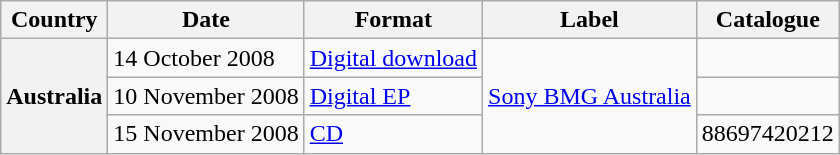<table class="wikitable plainrowheaders">
<tr>
<th scope="col">Country</th>
<th scope="col">Date</th>
<th scope="col">Format</th>
<th scope="col">Label</th>
<th scope="col">Catalogue</th>
</tr>
<tr>
<th scope="row" rowspan="3">Australia</th>
<td>14 October 2008</td>
<td><a href='#'>Digital download</a></td>
<td rowspan="3"><a href='#'>Sony BMG Australia</a></td>
<td></td>
</tr>
<tr>
<td>10 November 2008</td>
<td><a href='#'>Digital EP</a></td>
<td></td>
</tr>
<tr>
<td>15 November 2008</td>
<td><a href='#'>CD</a></td>
<td>88697420212</td>
</tr>
</table>
